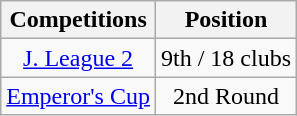<table class="wikitable" style="text-align:center;">
<tr>
<th>Competitions</th>
<th>Position</th>
</tr>
<tr>
<td><a href='#'>J. League 2</a></td>
<td>9th / 18 clubs</td>
</tr>
<tr>
<td><a href='#'>Emperor's Cup</a></td>
<td>2nd Round</td>
</tr>
</table>
